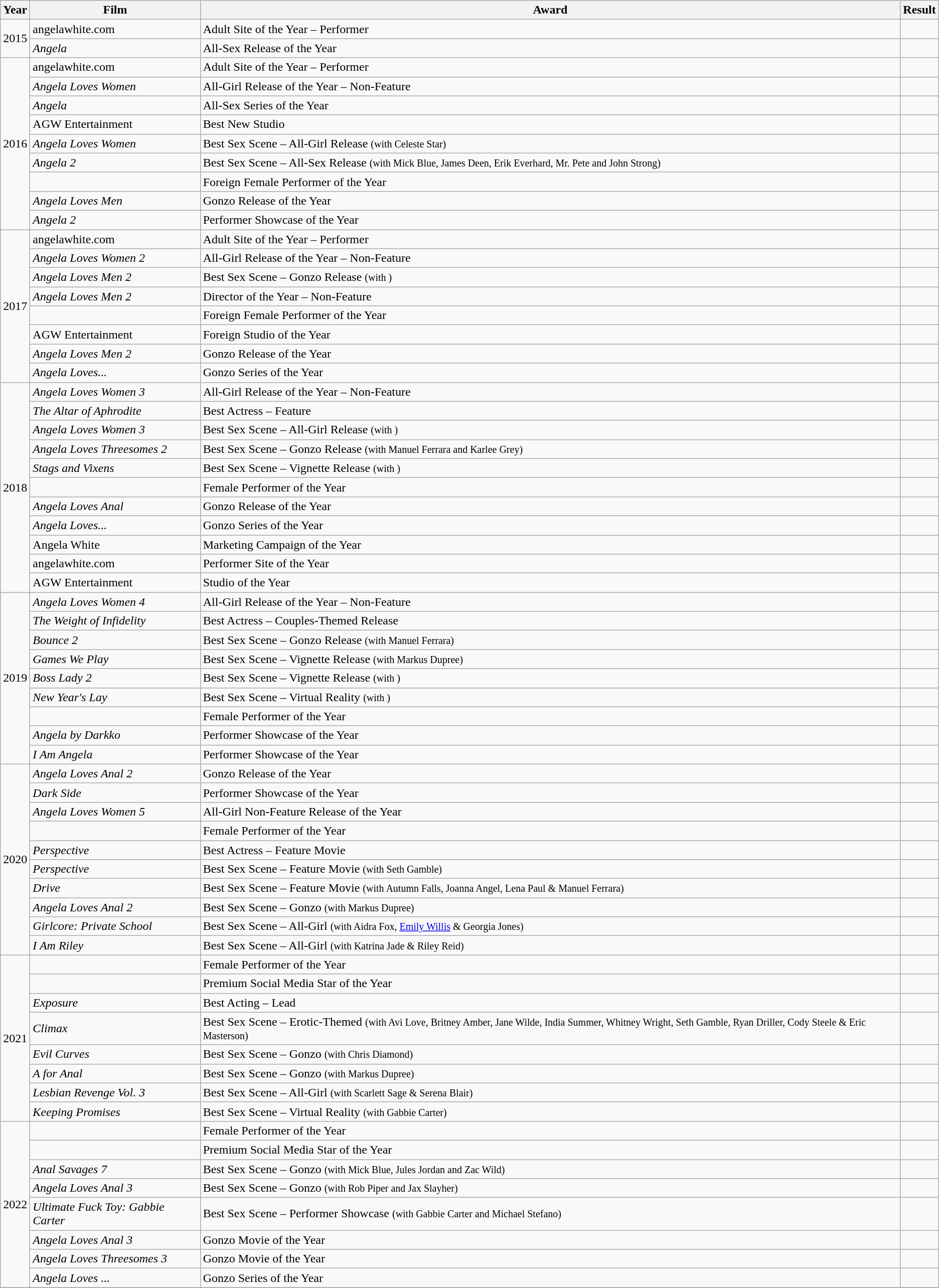<table class="wikitable">
<tr>
<th>Year</th>
<th>Film</th>
<th>Award</th>
<th>Result</th>
</tr>
<tr>
<td rowspan=2>2015</td>
<td>angelawhite.com</td>
<td>Adult Site of the Year – Performer</td>
<td></td>
</tr>
<tr>
<td><em>Angela</em></td>
<td>All-Sex Release of the Year</td>
<td></td>
</tr>
<tr>
<td rowspan=9>2016</td>
<td>angelawhite.com</td>
<td>Adult Site of the Year – Performer</td>
<td></td>
</tr>
<tr>
<td><em>Angela Loves Women</em></td>
<td>All-Girl Release of the Year – Non-Feature</td>
<td></td>
</tr>
<tr>
<td><em>Angela</em></td>
<td>All-Sex Series of the Year</td>
<td></td>
</tr>
<tr>
<td>AGW Entertainment</td>
<td>Best New Studio</td>
<td></td>
</tr>
<tr>
<td><em>Angela Loves Women</em></td>
<td>Best Sex Scene – All-Girl Release <small>(with Celeste Star)</small></td>
<td></td>
</tr>
<tr>
<td><em>Angela 2</em></td>
<td>Best Sex Scene – All-Sex Release <small>(with Mick Blue, James Deen, Erik Everhard, Mr. Pete and John Strong)</small></td>
<td></td>
</tr>
<tr>
<td></td>
<td>Foreign Female Performer of the Year</td>
<td></td>
</tr>
<tr>
<td><em>Angela Loves Men</em></td>
<td>Gonzo Release of the Year</td>
<td></td>
</tr>
<tr>
<td><em>Angela 2</em></td>
<td>Performer Showcase of the Year</td>
<td></td>
</tr>
<tr>
<td rowspan=8>2017</td>
<td>angelawhite.com</td>
<td>Adult Site of the Year – Performer</td>
<td></td>
</tr>
<tr>
<td><em>Angela Loves Women 2</em></td>
<td>All-Girl Release of the Year – Non-Feature</td>
<td></td>
</tr>
<tr>
<td><em>Angela Loves Men 2</em></td>
<td>Best Sex Scene – Gonzo Release <small>(with )</small></td>
<td></td>
</tr>
<tr>
<td><em>Angela Loves Men 2</em></td>
<td>Director of the Year – Non-Feature</td>
<td></td>
</tr>
<tr>
<td></td>
<td>Foreign Female Performer of the Year</td>
<td></td>
</tr>
<tr>
<td>AGW Entertainment</td>
<td>Foreign Studio of the Year</td>
<td></td>
</tr>
<tr>
<td><em>Angela Loves Men 2</em></td>
<td>Gonzo Release of the Year</td>
<td></td>
</tr>
<tr>
<td><em>Angela Loves...</em></td>
<td>Gonzo Series of the Year</td>
<td></td>
</tr>
<tr>
<td rowspan=11>2018</td>
<td><em>Angela Loves Women 3</em></td>
<td>All-Girl Release of the Year – Non-Feature</td>
<td></td>
</tr>
<tr>
<td><em>The Altar of Aphrodite</em></td>
<td>Best Actress – Feature</td>
<td></td>
</tr>
<tr>
<td><em>Angela Loves Women 3</em></td>
<td>Best Sex Scene – All-Girl Release <small>(with )</small></td>
<td></td>
</tr>
<tr>
<td><em>Angela Loves Threesomes 2</em></td>
<td>Best Sex Scene – Gonzo Release <small>(with Manuel Ferrara and Karlee Grey)</small></td>
<td></td>
</tr>
<tr>
<td><em>Stags and Vixens</em></td>
<td>Best Sex Scene – Vignette Release <small>(with )</small></td>
<td></td>
</tr>
<tr>
<td></td>
<td>Female Performer of the Year</td>
<td></td>
</tr>
<tr>
<td><em>Angela Loves Anal</em></td>
<td>Gonzo Release of the Year</td>
<td></td>
</tr>
<tr>
<td><em>Angela Loves...</em></td>
<td>Gonzo Series of the Year</td>
<td></td>
</tr>
<tr>
<td>Angela White</td>
<td>Marketing Campaign of the Year</td>
<td></td>
</tr>
<tr>
<td>angelawhite.com</td>
<td>Performer Site of the Year</td>
<td></td>
</tr>
<tr>
<td>AGW Entertainment</td>
<td>Studio of the Year</td>
<td></td>
</tr>
<tr>
<td rowspan=9>2019</td>
<td><em>Angela Loves Women 4</em></td>
<td>All-Girl Release of the Year – Non-Feature</td>
<td></td>
</tr>
<tr>
<td><em>The Weight of Infidelity</em></td>
<td>Best Actress – Couples-Themed Release</td>
<td></td>
</tr>
<tr>
<td><em>Bounce 2</em></td>
<td>Best Sex Scene – Gonzo Release <small>(with Manuel Ferrara)</small></td>
<td></td>
</tr>
<tr>
<td><em>Games We Play</em></td>
<td>Best Sex Scene – Vignette Release <small>(with Markus Dupree)</small></td>
<td></td>
</tr>
<tr>
<td><em>Boss Lady 2</em></td>
<td>Best Sex Scene – Vignette Release <small>(with )</small></td>
<td></td>
</tr>
<tr>
<td><em>New Year's Lay</em></td>
<td>Best Sex Scene – Virtual Reality <small>(with )</small></td>
<td></td>
</tr>
<tr>
<td></td>
<td>Female Performer of the Year</td>
<td></td>
</tr>
<tr>
<td><em>Angela by Darkko</em></td>
<td>Performer Showcase of the Year</td>
<td></td>
</tr>
<tr>
<td><em>I Am Angela</em></td>
<td>Performer Showcase of the Year</td>
<td></td>
</tr>
<tr>
<td rowspan=10>2020</td>
<td><em>Angela Loves Anal 2</em></td>
<td>Gonzo Release of the Year</td>
<td></td>
</tr>
<tr>
<td><em>Dark Side</em></td>
<td>Performer Showcase of the Year</td>
<td></td>
</tr>
<tr>
<td><em>Angela Loves Women 5</em></td>
<td>All-Girl Non-Feature Release of the Year</td>
<td></td>
</tr>
<tr>
<td></td>
<td>Female Performer of the Year</td>
<td></td>
</tr>
<tr>
<td><em>Perspective</em></td>
<td>Best Actress – Feature Movie</td>
<td></td>
</tr>
<tr>
<td><em>Perspective</em></td>
<td>Best Sex Scene – Feature Movie <small>(with Seth Gamble)</small></td>
<td></td>
</tr>
<tr>
<td><em>Drive</em></td>
<td>Best Sex Scene – Feature Movie <small>(with Autumn Falls, Joanna Angel, Lena Paul & Manuel Ferrara)</small></td>
<td></td>
</tr>
<tr>
<td><em>Angela Loves Anal 2</em></td>
<td>Best Sex Scene – Gonzo <small>(with Markus Dupree)</small></td>
<td></td>
</tr>
<tr>
<td><em>Girlcore: Private School</em></td>
<td>Best Sex Scene – All-Girl <small>(with Aidra Fox, <a href='#'>Emily Willis</a> & Georgia Jones)</small></td>
<td></td>
</tr>
<tr>
<td><em>I Am Riley</em></td>
<td>Best Sex Scene – All-Girl <small>(with Katrina Jade & Riley Reid)</small></td>
<td></td>
</tr>
<tr>
<td rowspan=8>2021</td>
<td></td>
<td>Female Performer of the Year</td>
<td></td>
</tr>
<tr>
<td></td>
<td>Premium Social Media Star of the Year</td>
<td></td>
</tr>
<tr>
<td><em>Exposure</em></td>
<td>Best Acting – Lead</td>
<td></td>
</tr>
<tr>
<td><em>Climax</em></td>
<td>Best Sex Scene – Erotic-Themed <small>(with Avi Love, Britney Amber, Jane Wilde, India Summer, Whitney Wright, Seth Gamble, Ryan Driller, Cody Steele & Eric Masterson)</small></td>
<td></td>
</tr>
<tr>
<td><em>Evil Curves</em></td>
<td>Best Sex Scene – Gonzo <small>(with Chris Diamond)</small></td>
<td></td>
</tr>
<tr>
<td><em>A for Anal</em></td>
<td>Best Sex Scene – Gonzo <small>(with Markus Dupree)</small></td>
<td></td>
</tr>
<tr>
<td><em>Lesbian Revenge Vol. 3</em></td>
<td>Best Sex Scene – All-Girl <small>(with Scarlett Sage & Serena Blair)</small></td>
<td></td>
</tr>
<tr>
<td><em>Keeping Promises</em></td>
<td>Best Sex Scene – Virtual Reality <small>(with Gabbie Carter)</small></td>
<td></td>
</tr>
<tr>
<td rowspan=8>2022</td>
<td></td>
<td>Female Performer of the Year</td>
<td></td>
</tr>
<tr>
<td></td>
<td>Premium Social Media Star of the Year</td>
<td></td>
</tr>
<tr>
<td><em>Anal Savages 7</em></td>
<td>Best Sex Scene – Gonzo <small>(with Mick Blue, Jules Jordan and Zac Wild)</small></td>
<td></td>
</tr>
<tr>
<td><em>Angela Loves Anal 3</em></td>
<td>Best Sex Scene – Gonzo <small>(with Rob Piper and Jax Slayher)</small></td>
<td></td>
</tr>
<tr>
<td><em>Ultimate Fuck Toy: Gabbie Carter</em></td>
<td>Best Sex Scene – Performer Showcase <small>(with Gabbie Carter and Michael Stefano)</small></td>
<td></td>
</tr>
<tr>
<td><em>Angela Loves Anal 3</em></td>
<td>Gonzo Movie of the Year</td>
<td></td>
</tr>
<tr>
<td><em>Angela Loves Threesomes 3</em></td>
<td>Gonzo Movie of the Year</td>
<td></td>
</tr>
<tr>
<td><em>Angela Loves ...</em></td>
<td>Gonzo Series of the Year</td>
<td></td>
</tr>
<tr>
</tr>
</table>
